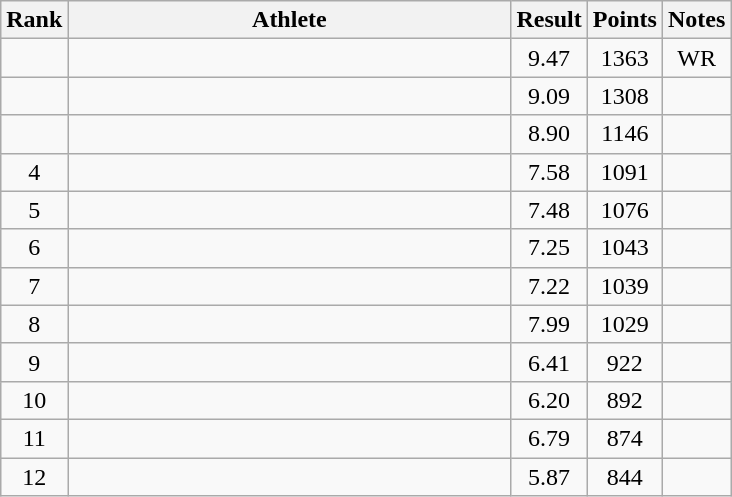<table class="wikitable" style="text-align:center">
<tr>
<th>Rank</th>
<th Style="width:18em">Athlete</th>
<th>Result</th>
<th>Points</th>
<th>Notes</th>
</tr>
<tr>
<td></td>
<td style="text-align:left"></td>
<td>9.47</td>
<td>1363</td>
<td>WR</td>
</tr>
<tr>
<td></td>
<td style="text-align:left"></td>
<td>9.09</td>
<td>1308</td>
<td></td>
</tr>
<tr>
<td></td>
<td style="text-align:left"></td>
<td>8.90</td>
<td>1146</td>
<td></td>
</tr>
<tr>
<td>4</td>
<td style="text-align:left"></td>
<td>7.58</td>
<td>1091</td>
<td></td>
</tr>
<tr>
<td>5</td>
<td style="text-align:left"></td>
<td>7.48</td>
<td>1076</td>
<td></td>
</tr>
<tr>
<td>6</td>
<td style="text-align:left"></td>
<td>7.25</td>
<td>1043</td>
<td></td>
</tr>
<tr>
<td>7</td>
<td style="text-align:left"></td>
<td>7.22</td>
<td>1039</td>
<td></td>
</tr>
<tr>
<td>8</td>
<td style="text-align:left"></td>
<td>7.99</td>
<td>1029</td>
<td></td>
</tr>
<tr>
<td>9</td>
<td style="text-align:left"></td>
<td>6.41</td>
<td>922</td>
<td></td>
</tr>
<tr>
<td>10</td>
<td style="text-align:left"></td>
<td>6.20</td>
<td>892</td>
<td></td>
</tr>
<tr>
<td>11</td>
<td style="text-align:left"></td>
<td>6.79</td>
<td>874</td>
<td></td>
</tr>
<tr>
<td>12</td>
<td style="text-align:left"></td>
<td>5.87</td>
<td>844</td>
<td></td>
</tr>
</table>
